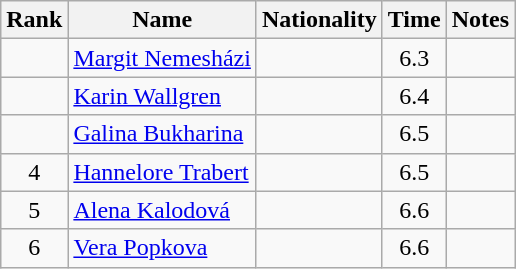<table class="wikitable sortable" style="text-align:center">
<tr>
<th>Rank</th>
<th>Name</th>
<th>Nationality</th>
<th>Time</th>
<th>Notes</th>
</tr>
<tr>
<td></td>
<td align="left"><a href='#'>Margit Nemesházi</a></td>
<td align=left></td>
<td>6.3</td>
<td></td>
</tr>
<tr>
<td></td>
<td align="left"><a href='#'>Karin Wallgren</a></td>
<td align=left></td>
<td>6.4</td>
<td></td>
</tr>
<tr>
<td></td>
<td align="left"><a href='#'>Galina Bukharina</a></td>
<td align=left></td>
<td>6.5</td>
<td></td>
</tr>
<tr>
<td>4</td>
<td align="left"><a href='#'>Hannelore Trabert</a></td>
<td align=left></td>
<td>6.5</td>
<td></td>
</tr>
<tr>
<td>5</td>
<td align="left"><a href='#'>Alena Kalodová</a></td>
<td align=left></td>
<td>6.6</td>
<td></td>
</tr>
<tr>
<td>6</td>
<td align="left"><a href='#'>Vera Popkova</a></td>
<td align=left></td>
<td>6.6</td>
<td></td>
</tr>
</table>
